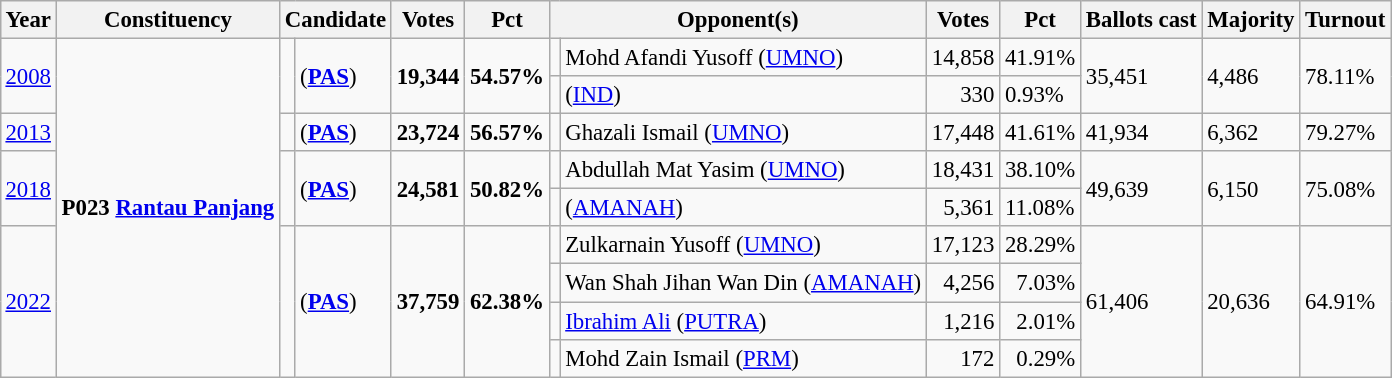<table class="wikitable" style="margin:0.5em ; font-size:95%">
<tr>
<th>Year</th>
<th>Constituency</th>
<th colspan=2>Candidate</th>
<th>Votes</th>
<th>Pct</th>
<th colspan=2>Opponent(s)</th>
<th>Votes</th>
<th>Pct</th>
<th>Ballots cast</th>
<th>Majority</th>
<th>Turnout</th>
</tr>
<tr>
<td rowspan="2"><a href='#'>2008</a></td>
<td rowspan=9><strong>P023 <a href='#'>Rantau Panjang</a></strong></td>
<td rowspan="2" ></td>
<td rowspan="2"> (<a href='#'><strong>PAS</strong></a>)</td>
<td rowspan="2" align="right"><strong>19,344</strong></td>
<td rowspan="2"><strong>54.57%</strong></td>
<td></td>
<td>Mohd Afandi Yusoff (<a href='#'>UMNO</a>)</td>
<td align="right">14,858</td>
<td>41.91%</td>
<td rowspan="2">35,451</td>
<td rowspan="2">4,486</td>
<td rowspan="2">78.11%</td>
</tr>
<tr>
<td></td>
<td> (<a href='#'>IND</a>)</td>
<td align="right">330</td>
<td>0.93%</td>
</tr>
<tr>
<td><a href='#'>2013</a></td>
<td></td>
<td> (<a href='#'><strong>PAS</strong></a>)</td>
<td align="right"><strong>23,724</strong></td>
<td><strong>56.57%</strong></td>
<td></td>
<td>Ghazali Ismail (<a href='#'>UMNO</a>)</td>
<td align="right">17,448</td>
<td>41.61%</td>
<td>41,934</td>
<td>6,362</td>
<td>79.27%</td>
</tr>
<tr>
<td rowspan="2"><a href='#'>2018</a></td>
<td rowspan="2" ></td>
<td rowspan="2"> (<a href='#'><strong>PAS</strong></a>)</td>
<td rowspan="2" align="right"><strong>24,581</strong></td>
<td rowspan="2"><strong>50.82%</strong></td>
<td></td>
<td>Abdullah Mat Yasim (<a href='#'>UMNO</a>)</td>
<td align="right">18,431</td>
<td>38.10%</td>
<td rowspan="2">49,639</td>
<td rowspan="2">6,150</td>
<td rowspan="2">75.08%</td>
</tr>
<tr>
<td></td>
<td> (<a href='#'>AMANAH</a>)</td>
<td align="right">5,361</td>
<td>11.08%</td>
</tr>
<tr>
<td rowspan=4><a href='#'>2022</a></td>
<td rowspan=4 ></td>
<td rowspan=4> (<strong><a href='#'>PAS</a></strong>)</td>
<td rowspan=4 align="right"><strong>37,759</strong></td>
<td rowspan=4><strong>62.38%</strong></td>
<td></td>
<td>Zulkarnain Yusoff (<a href='#'>UMNO</a>)</td>
<td align="right">17,123</td>
<td>28.29%</td>
<td rowspan=4>61,406</td>
<td rowspan=4>20,636</td>
<td rowspan=4>64.91%</td>
</tr>
<tr>
<td></td>
<td>Wan Shah Jihan Wan Din (<a href='#'>AMANAH</a>)</td>
<td align="right">4,256</td>
<td align=right>7.03%</td>
</tr>
<tr>
<td></td>
<td><a href='#'>Ibrahim Ali</a> (<a href='#'>PUTRA</a>)</td>
<td align="right">1,216</td>
<td align=right>2.01%</td>
</tr>
<tr>
<td bgcolor=></td>
<td>Mohd Zain Ismail (<a href='#'>PRM</a>)</td>
<td align="right">172</td>
<td align=right>0.29%</td>
</tr>
</table>
